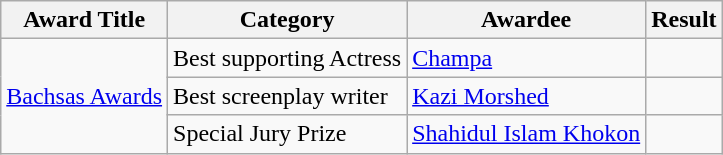<table class="wikitable">
<tr>
<th>Award Title</th>
<th>Category</th>
<th>Awardee</th>
<th>Result</th>
</tr>
<tr>
<td rowspan="9"><a href='#'>Bachsas Awards</a></td>
<td>Best supporting Actress</td>
<td><a href='#'>Champa</a></td>
<td></td>
</tr>
<tr>
<td>Best screenplay writer</td>
<td><a href='#'>Kazi Morshed</a></td>
<td></td>
</tr>
<tr>
<td>Special Jury Prize</td>
<td><a href='#'>Shahidul Islam Khokon</a></td>
<td></td>
</tr>
</table>
